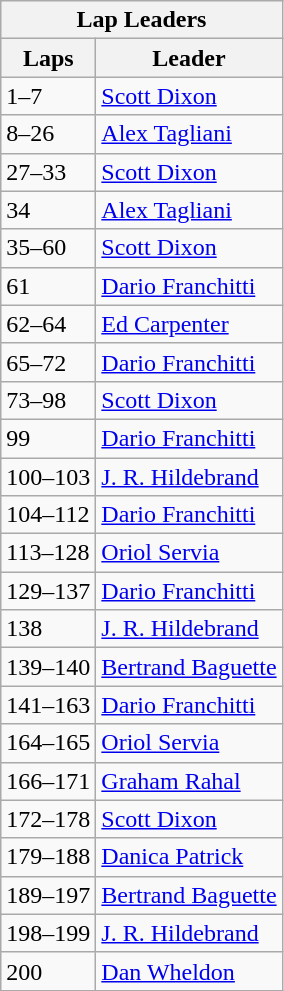<table class="wikitable">
<tr>
<th colspan=2>Lap Leaders</th>
</tr>
<tr>
<th>Laps</th>
<th>Leader</th>
</tr>
<tr>
<td>1–7</td>
<td><a href='#'>Scott Dixon</a></td>
</tr>
<tr>
<td>8–26</td>
<td><a href='#'>Alex Tagliani</a></td>
</tr>
<tr>
<td>27–33</td>
<td><a href='#'>Scott Dixon</a></td>
</tr>
<tr>
<td>34</td>
<td><a href='#'>Alex Tagliani</a></td>
</tr>
<tr>
<td>35–60</td>
<td><a href='#'>Scott Dixon</a></td>
</tr>
<tr>
<td>61</td>
<td><a href='#'>Dario Franchitti</a></td>
</tr>
<tr>
<td>62–64</td>
<td><a href='#'>Ed Carpenter</a></td>
</tr>
<tr>
<td>65–72</td>
<td><a href='#'>Dario Franchitti</a></td>
</tr>
<tr>
<td>73–98</td>
<td><a href='#'>Scott Dixon</a></td>
</tr>
<tr>
<td>99</td>
<td><a href='#'>Dario Franchitti</a></td>
</tr>
<tr>
<td>100–103</td>
<td><a href='#'>J. R. Hildebrand</a></td>
</tr>
<tr>
<td>104–112</td>
<td><a href='#'>Dario Franchitti</a></td>
</tr>
<tr>
<td>113–128</td>
<td><a href='#'>Oriol Servia</a></td>
</tr>
<tr>
<td>129–137</td>
<td><a href='#'>Dario Franchitti</a></td>
</tr>
<tr>
<td>138</td>
<td><a href='#'>J. R. Hildebrand</a></td>
</tr>
<tr>
<td>139–140</td>
<td><a href='#'>Bertrand Baguette</a></td>
</tr>
<tr>
<td>141–163</td>
<td><a href='#'>Dario Franchitti</a></td>
</tr>
<tr>
<td>164–165</td>
<td><a href='#'>Oriol Servia</a></td>
</tr>
<tr>
<td>166–171</td>
<td><a href='#'>Graham Rahal</a></td>
</tr>
<tr>
<td>172–178</td>
<td><a href='#'>Scott Dixon</a></td>
</tr>
<tr>
<td>179–188</td>
<td><a href='#'>Danica Patrick</a></td>
</tr>
<tr>
<td>189–197</td>
<td><a href='#'>Bertrand Baguette</a></td>
</tr>
<tr>
<td>198–199</td>
<td><a href='#'>J. R. Hildebrand</a></td>
</tr>
<tr>
<td>200</td>
<td><a href='#'>Dan Wheldon</a></td>
</tr>
</table>
